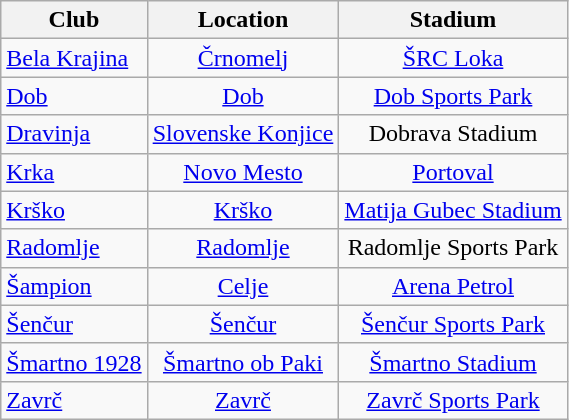<table class="wikitable" style="text-align:center;">
<tr>
<th>Club</th>
<th>Location</th>
<th>Stadium</th>
</tr>
<tr>
<td style="text-align:left;"><a href='#'>Bela Krajina</a></td>
<td><a href='#'>Črnomelj</a></td>
<td><a href='#'>ŠRC Loka</a></td>
</tr>
<tr>
<td style="text-align:left;"><a href='#'>Dob</a></td>
<td><a href='#'>Dob</a></td>
<td><a href='#'>Dob Sports Park</a></td>
</tr>
<tr>
<td style="text-align:left;"><a href='#'>Dravinja</a></td>
<td><a href='#'>Slovenske Konjice</a></td>
<td>Dobrava Stadium</td>
</tr>
<tr>
<td style="text-align:left;"><a href='#'>Krka</a></td>
<td><a href='#'>Novo Mesto</a></td>
<td><a href='#'>Portoval</a></td>
</tr>
<tr>
<td style="text-align:left;"><a href='#'>Krško</a></td>
<td><a href='#'>Krško</a></td>
<td><a href='#'>Matija Gubec Stadium</a></td>
</tr>
<tr>
<td style="text-align:left;"><a href='#'>Radomlje</a></td>
<td><a href='#'>Radomlje</a></td>
<td>Radomlje Sports Park</td>
</tr>
<tr>
<td style="text-align:left;"><a href='#'>Šampion</a></td>
<td><a href='#'>Celje</a></td>
<td><a href='#'>Arena Petrol</a></td>
</tr>
<tr>
<td style="text-align:left;"><a href='#'>Šenčur</a></td>
<td><a href='#'>Šenčur</a></td>
<td><a href='#'>Šenčur Sports Park</a></td>
</tr>
<tr>
<td style="text-align:left;"><a href='#'>Šmartno 1928</a></td>
<td><a href='#'>Šmartno ob Paki</a></td>
<td><a href='#'>Šmartno Stadium</a></td>
</tr>
<tr>
<td style="text-align:left;"><a href='#'>Zavrč</a></td>
<td><a href='#'>Zavrč</a></td>
<td><a href='#'>Zavrč Sports Park</a></td>
</tr>
</table>
